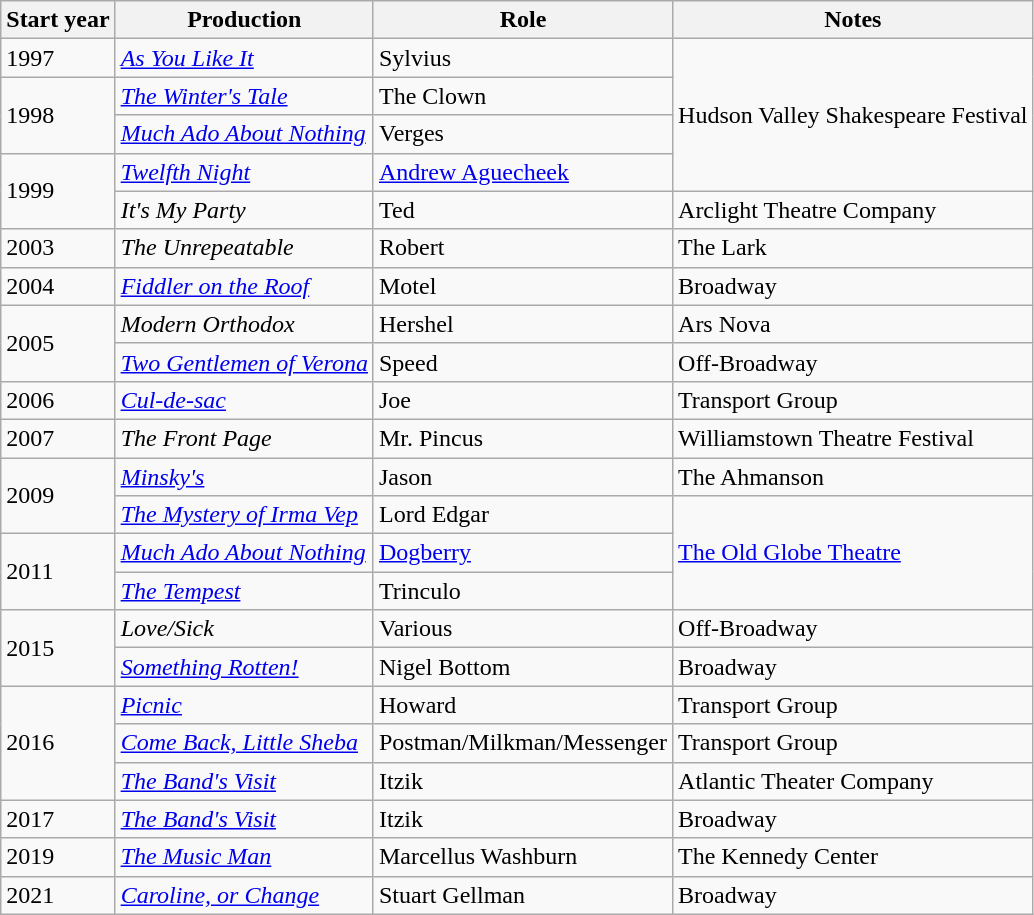<table class="wikitable sortable">
<tr>
<th>Start year</th>
<th>Production</th>
<th>Role</th>
<th class="unsortable">Notes</th>
</tr>
<tr>
<td>1997</td>
<td><em><a href='#'>As You Like It</a></em></td>
<td>Sylvius</td>
<td rowspan="4">Hudson Valley Shakespeare Festival</td>
</tr>
<tr>
<td rowspan="2">1998</td>
<td><em><a href='#'>The Winter's Tale</a></em></td>
<td>The Clown</td>
</tr>
<tr>
<td><em><a href='#'>Much Ado About Nothing</a></em></td>
<td>Verges</td>
</tr>
<tr>
<td rowspan="2">1999</td>
<td><em><a href='#'>Twelfth Night</a></em></td>
<td><a href='#'>Andrew Aguecheek</a></td>
</tr>
<tr>
<td><em>It's My Party</em></td>
<td>Ted</td>
<td>Arclight Theatre Company</td>
</tr>
<tr>
<td>2003</td>
<td><em>The Unrepeatable</em></td>
<td>Robert</td>
<td>The Lark</td>
</tr>
<tr>
<td>2004</td>
<td><em><a href='#'>Fiddler on the Roof</a></em></td>
<td>Motel</td>
<td>Broadway</td>
</tr>
<tr>
<td rowspan="2">2005</td>
<td><em>Modern Orthodox</em></td>
<td>Hershel</td>
<td>Ars Nova</td>
</tr>
<tr>
<td><em><a href='#'>Two Gentlemen of Verona</a></em></td>
<td>Speed</td>
<td>Off-Broadway</td>
</tr>
<tr>
<td>2006</td>
<td><em><a href='#'>Cul-de-sac</a></em></td>
<td>Joe</td>
<td>Transport Group</td>
</tr>
<tr>
<td>2007</td>
<td><em>The Front Page</em></td>
<td>Mr. Pincus</td>
<td>Williamstown Theatre Festival</td>
</tr>
<tr>
<td rowspan="2">2009</td>
<td><em><a href='#'>Minsky's</a></em></td>
<td>Jason</td>
<td>The Ahmanson</td>
</tr>
<tr>
<td><em><a href='#'>The Mystery of Irma Vep</a></em></td>
<td>Lord Edgar</td>
<td rowspan="3"><a href='#'>The Old Globe Theatre</a></td>
</tr>
<tr>
<td rowspan="2">2011</td>
<td><em><a href='#'>Much Ado About Nothing</a></em></td>
<td><a href='#'>Dogberry</a></td>
</tr>
<tr>
<td><em><a href='#'>The Tempest</a></em></td>
<td>Trinculo</td>
</tr>
<tr>
<td rowspan="2">2015</td>
<td><em>Love/Sick</em></td>
<td>Various</td>
<td>Off-Broadway</td>
</tr>
<tr>
<td><em><a href='#'>Something Rotten!</a></em></td>
<td>Nigel Bottom</td>
<td>Broadway</td>
</tr>
<tr>
<td rowspan="3">2016</td>
<td><em><a href='#'>Picnic</a></em></td>
<td>Howard</td>
<td>Transport Group</td>
</tr>
<tr>
<td><em><a href='#'>Come Back, Little Sheba</a></em></td>
<td>Postman/Milkman/Messenger</td>
<td>Transport Group</td>
</tr>
<tr>
<td><em><a href='#'>The Band's Visit</a></em></td>
<td>Itzik</td>
<td>Atlantic Theater Company</td>
</tr>
<tr>
<td rowspan="1">2017</td>
<td><em><a href='#'>The Band's Visit</a></em></td>
<td>Itzik</td>
<td>Broadway</td>
</tr>
<tr>
<td>2019</td>
<td><em><a href='#'>The Music Man</a></em></td>
<td>Marcellus Washburn</td>
<td>The Kennedy Center</td>
</tr>
<tr>
<td>2021</td>
<td><em><a href='#'>Caroline, or Change</a></em></td>
<td>Stuart Gellman</td>
<td>Broadway</td>
</tr>
</table>
